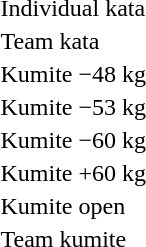<table>
<tr>
<td rowspan=2>Individual kata</td>
<td rowspan=2></td>
<td rowspan=2></td>
<td></td>
</tr>
<tr>
<td></td>
</tr>
<tr>
<td rowspan=2>Team kata</td>
<td rowspan=2></td>
<td rowspan=2></td>
<td></td>
</tr>
<tr>
<td></td>
</tr>
<tr>
<td rowspan=2>Kumite −48 kg</td>
<td rowspan=2></td>
<td rowspan=2></td>
<td></td>
</tr>
<tr>
<td></td>
</tr>
<tr>
<td rowspan=2>Kumite −53 kg</td>
<td rowspan=2></td>
<td rowspan=2></td>
<td></td>
</tr>
<tr>
<td></td>
</tr>
<tr>
<td rowspan=2>Kumite −60 kg</td>
<td rowspan=2></td>
<td rowspan=2></td>
<td></td>
</tr>
<tr>
<td></td>
</tr>
<tr>
<td rowspan=2>Kumite +60 kg</td>
<td rowspan=2></td>
<td rowspan=2></td>
<td></td>
</tr>
<tr>
<td></td>
</tr>
<tr>
<td rowspan=2>Kumite open</td>
<td rowspan=2></td>
<td rowspan=2></td>
<td></td>
</tr>
<tr>
<td></td>
</tr>
<tr>
<td rowspan=2>Team kumite</td>
<td rowspan=2></td>
<td rowspan=2></td>
<td></td>
</tr>
<tr>
<td></td>
</tr>
</table>
